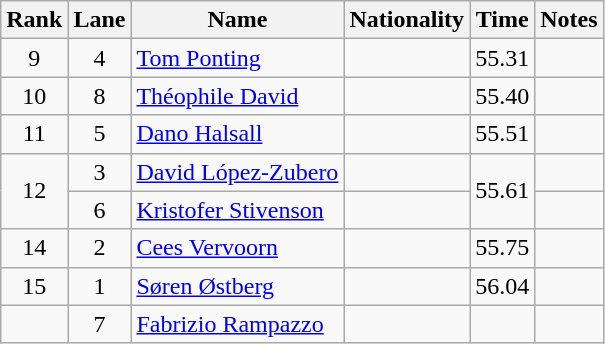<table class="wikitable sortable" style="text-align:center">
<tr>
<th>Rank</th>
<th>Lane</th>
<th>Name</th>
<th>Nationality</th>
<th>Time</th>
<th>Notes</th>
</tr>
<tr>
<td>9</td>
<td>4</td>
<td align=left><a href='#'>Tom Ponting</a></td>
<td align=left></td>
<td>55.31</td>
<td></td>
</tr>
<tr>
<td>10</td>
<td>8</td>
<td align=left><a href='#'>Théophile David</a></td>
<td align=left></td>
<td>55.40</td>
<td></td>
</tr>
<tr>
<td>11</td>
<td>5</td>
<td align=left><a href='#'>Dano Halsall</a></td>
<td align=left></td>
<td>55.51</td>
<td></td>
</tr>
<tr>
<td rowspan=2>12</td>
<td>3</td>
<td align=left><a href='#'>David López-Zubero</a></td>
<td align=left></td>
<td rowspan=2>55.61</td>
<td></td>
</tr>
<tr>
<td>6</td>
<td align=left><a href='#'>Kristofer Stivenson</a></td>
<td align=left></td>
<td></td>
</tr>
<tr>
<td>14</td>
<td>2</td>
<td align=left><a href='#'>Cees Vervoorn</a></td>
<td align=left></td>
<td>55.75</td>
<td></td>
</tr>
<tr>
<td>15</td>
<td>1</td>
<td align=left><a href='#'>Søren Østberg</a></td>
<td align=left></td>
<td>56.04</td>
<td></td>
</tr>
<tr>
<td></td>
<td>7</td>
<td align=left><a href='#'>Fabrizio Rampazzo</a></td>
<td align=left></td>
<td></td>
<td></td>
</tr>
</table>
